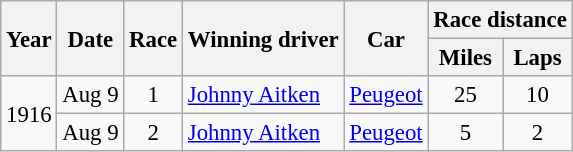<table class="wikitable" style="font-size: 95%;">
<tr>
<th rowspan="2">Year</th>
<th rowspan="2">Date</th>
<th rowspan="2">Race</th>
<th rowspan="2">Winning driver</th>
<th rowspan="2">Car</th>
<th colspan="2">Race distance</th>
</tr>
<tr>
<th>Miles</th>
<th>Laps</th>
</tr>
<tr>
<td rowspan="2">1916</td>
<td>Aug 9</td>
<td style="text-align:center">1</td>
<td> <a href='#'>Johnny Aitken</a></td>
<td><a href='#'>Peugeot</a></td>
<td style="text-align:center">25</td>
<td style="text-align:center">10</td>
</tr>
<tr>
<td>Aug 9</td>
<td style="text-align:center">2</td>
<td> <a href='#'>Johnny Aitken</a></td>
<td><a href='#'>Peugeot</a></td>
<td style="text-align:center">5</td>
<td style="text-align:center">2</td>
</tr>
</table>
